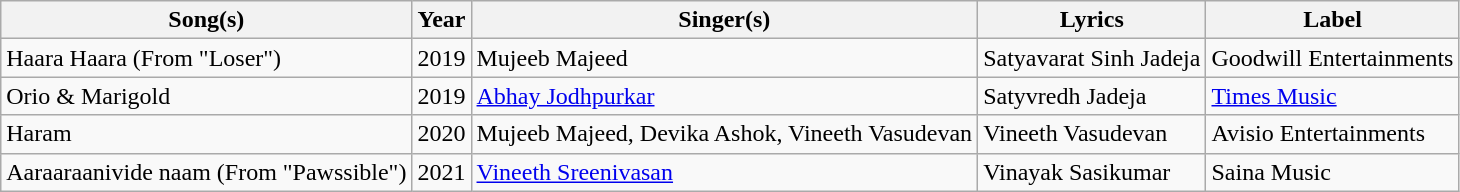<table class="wikitable">
<tr>
<th>Song(s)</th>
<th>Year</th>
<th>Singer(s)</th>
<th>Lyrics</th>
<th>Label</th>
</tr>
<tr>
<td>Haara Haara (From "Loser")</td>
<td>2019</td>
<td>Mujeeb Majeed</td>
<td>Satyavarat Sinh Jadeja</td>
<td>Goodwill Entertainments</td>
</tr>
<tr>
<td>Orio & Marigold</td>
<td>2019</td>
<td><a href='#'>Abhay Jodhpurkar</a></td>
<td>Satyvredh Jadeja</td>
<td><a href='#'>Times Music</a></td>
</tr>
<tr>
<td>Haram</td>
<td>2020</td>
<td>Mujeeb Majeed, Devika Ashok, Vineeth Vasudevan</td>
<td>Vineeth Vasudevan</td>
<td>Avisio Entertainments</td>
</tr>
<tr>
<td>Aaraaraanivide naam (From "Pawssible")</td>
<td>2021</td>
<td><a href='#'>Vineeth Sreenivasan</a></td>
<td>Vinayak Sasikumar</td>
<td>Saina Music</td>
</tr>
</table>
